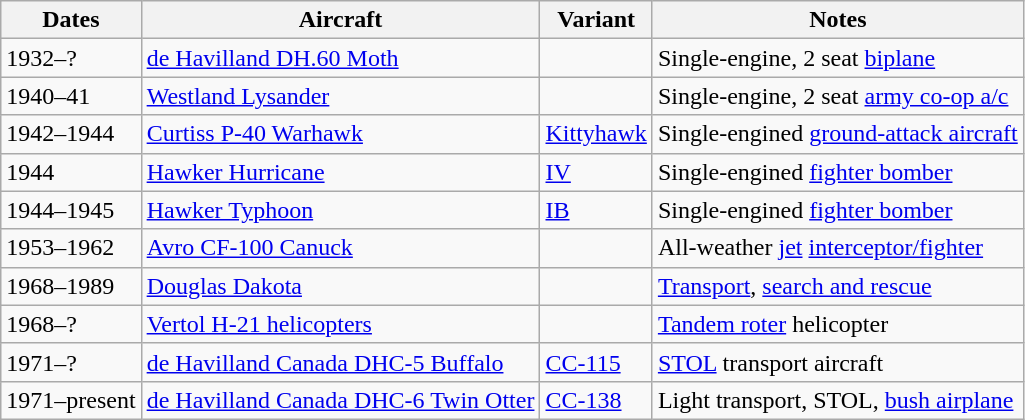<table class="wikitable">
<tr>
<th scope=col>Dates</th>
<th scope=col>Aircraft</th>
<th scope=col>Variant</th>
<th scope=col>Notes</th>
</tr>
<tr>
<td>1932–?</td>
<td><a href='#'>de Havilland DH.60 Moth</a></td>
<td></td>
<td>Single-engine, 2 seat <a href='#'>biplane</a></td>
</tr>
<tr>
<td>1940–41</td>
<td><a href='#'>Westland Lysander</a></td>
<td></td>
<td>Single-engine, 2 seat <a href='#'>army co-op a/c</a></td>
</tr>
<tr>
<td>1942–1944</td>
<td><a href='#'>Curtiss P-40 Warhawk</a></td>
<td><a href='#'>Kittyhawk</a></td>
<td>Single-engined <a href='#'>ground-attack aircraft</a></td>
</tr>
<tr>
<td>1944</td>
<td><a href='#'>Hawker Hurricane</a></td>
<td><a href='#'>IV</a></td>
<td>Single-engined <a href='#'>fighter bomber</a></td>
</tr>
<tr>
<td>1944–1945</td>
<td><a href='#'>Hawker Typhoon</a></td>
<td><a href='#'>IB</a></td>
<td>Single-engined <a href='#'>fighter bomber</a></td>
</tr>
<tr>
<td>1953–1962</td>
<td><a href='#'>Avro CF-100 Canuck</a></td>
<td></td>
<td>All-weather <a href='#'>jet</a> <a href='#'>interceptor/fighter</a></td>
</tr>
<tr>
<td>1968–1989</td>
<td><a href='#'>Douglas Dakota</a></td>
<td></td>
<td><a href='#'>Transport</a>, <a href='#'>search and rescue</a></td>
</tr>
<tr>
<td>1968–?</td>
<td><a href='#'>Vertol H-21 helicopters</a></td>
<td></td>
<td><a href='#'>Tandem roter</a> helicopter</td>
</tr>
<tr>
<td>1971–?</td>
<td><a href='#'>de Havilland Canada DHC-5 Buffalo</a></td>
<td><a href='#'>CC-115</a></td>
<td><a href='#'>STOL</a> transport aircraft</td>
</tr>
<tr>
<td>1971–present</td>
<td><a href='#'>de Havilland Canada DHC-6 Twin Otter</a></td>
<td><a href='#'>CC-138</a></td>
<td>Light transport, STOL, <a href='#'>bush airplane</a></td>
</tr>
</table>
